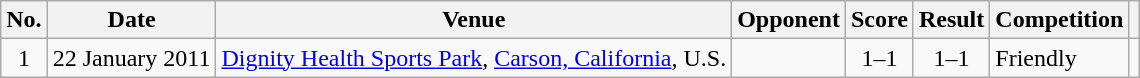<table class="wikitable sortable">
<tr>
<th scope="col">No.</th>
<th scope="col">Date</th>
<th scope="col">Venue</th>
<th scope="col">Opponent</th>
<th scope="col">Score</th>
<th scope="col">Result</th>
<th scope="col">Competition</th>
<th scope="col" class="unsortable"></th>
</tr>
<tr>
<td align="center">1</td>
<td>22 January 2011</td>
<td><a href='#'>Dignity Health Sports Park</a>, <a href='#'>Carson, California</a>, U.S.</td>
<td></td>
<td align="center">1–1</td>
<td align="center">1–1</td>
<td>Friendly</td>
<td></td>
</tr>
</table>
